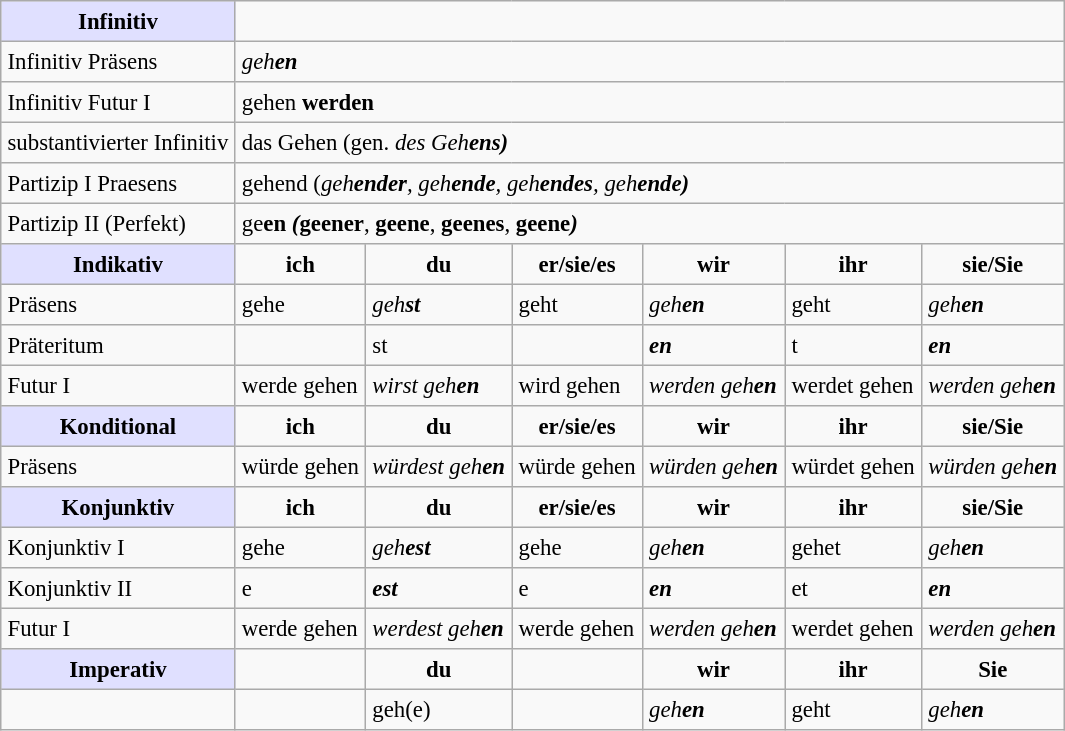<table border="2" cellpadding="4" cellspacing="0" style="margin: 1em 1em 1em 0; background: #f9f9f9; border: 1px #aaa solid; border-collapse: collapse; font-size: 95%;">
<tr>
<th bgcolor="#E0E0FF">Infinitiv</th>
<th colspan="6"></th>
</tr>
<tr>
<td>Infinitiv Präsens</td>
<td colspan="6"><em>geh<strong>en<strong><em></td>
</tr>
<tr>
<td>Infinitiv Futur I</td>
<td colspan="6"></em>geh</strong>en<strong> werden<em></td>
</tr>
<tr>
<td>substantivierter Infinitiv</td>
<td colspan="6"></em>das Geh</strong>en</em></strong> (gen. <em>des Geh<strong>ens<strong><em>)</td>
</tr>
<tr>
<td>Partizip I Praesens</td>
<td colspan="6"></em>geh</strong>end</em></strong> (<em>geh<strong>ender</strong>, geh<strong>ende</strong>, geh<strong>endes</strong>, geh<strong>ende<strong><em>)</td>
</tr>
<tr>
<td>Partizip II (Perfekt)</td>
<td colspan="6"></em></strong>ge</strong><strong>en<strong><em> (</em></strong>ge</strong><strong>ener</strong>, <strong>ge</strong><strong>ene</strong>, <strong>ge</strong><strong>enes</strong>, <strong>ge</strong><strong>ene<strong><em>)</td>
</tr>
<tr>
<th bgcolor="#E0E0FF">Indikativ</th>
<th></em>ich<em></th>
<th></em>du<em></th>
<th></em>er/sie/es<em></th>
<th></em>wir<em></th>
<th></em>ihr<em></th>
<th></em>sie/Sie<em></th>
</tr>
<tr>
<td>Präsens</td>
<td></em>geh</strong>e</em></strong></td>
<td><em>geh<strong>st<strong><em></td>
<td></em>geh</strong>t</em></strong></td>
<td><em>geh<strong>en<strong><em></td>
<td></em>geh</strong>t</em></strong></td>
<td><em>geh<strong>en<strong><em></td>
</tr>
<tr>
<td>Präteritum</td>
<td></em><em></td>
<td></em></strong>st</em></strong></td>
<td><em></em></td>
<td><em><strong>en<strong><em></td>
<td></em></strong>t</em></strong></td>
<td><em><strong>en<strong><em></td>
</tr>
<tr>
<td>Futur I</td>
<td></em>werde geh</strong>en</em></strong></td>
<td><em>wirst geh<strong>en<strong><em></td>
<td></em>wird geh</strong>en</em></strong></td>
<td><em>werden geh<strong>en<strong><em></td>
<td></em>werdet geh</strong>en</em></strong></td>
<td><em>werden geh<strong>en<strong><em></td>
</tr>
<tr>
<th bgcolor="#E0E0FF">Konditional</th>
<th></em>ich<em></th>
<th></em>du<em></th>
<th></em>er/sie/es<em></th>
<th></em>wir<em></th>
<th></em>ihr<em></th>
<th></em>sie/Sie<em></th>
</tr>
<tr>
<td>Präsens</td>
<td></em>würde geh</strong>en</em></strong></td>
<td><em>würdest geh<strong>en<strong><em></td>
<td></em>würde geh</strong>en</em></strong></td>
<td><em>würden geh<strong>en<strong><em></td>
<td></em>würdet geh</strong>en</em></strong></td>
<td><em>würden geh<strong>en<strong><em></td>
</tr>
<tr>
<th bgcolor="#E0E0FF">Konjunktiv</th>
<th></em>ich<em></th>
<th></em>du<em></th>
<th></em>er/sie/es<em></th>
<th></em>wir<em></th>
<th></em>ihr<em></th>
<th></em>sie/Sie<em></th>
</tr>
<tr>
<td>Konjunktiv I</td>
<td></em>geh</strong>e</em></strong></td>
<td><em>geh<strong>est<strong><em></td>
<td></em>geh</strong>e</em></strong></td>
<td><em>geh<strong>en<strong><em></td>
<td></em>geh</strong>et</em></strong></td>
<td><em>geh<strong>en<strong><em></td>
</tr>
<tr>
<td>Konjunktiv II</td>
<td></em></strong>e</em></strong></td>
<td><em><strong>est<strong><em></td>
<td></em></strong>e</em></strong></td>
<td><em><strong>en<strong><em></td>
<td></em></strong>et</em></strong></td>
<td><em><strong>en<strong><em></td>
</tr>
<tr>
<td>Futur I</td>
<td></em>werde geh</strong>en</em></strong></td>
<td><em>werdest geh<strong>en<strong><em></td>
<td></em>werde geh</strong>en</em></strong></td>
<td><em>werden geh<strong>en<strong><em></td>
<td></em>werdet geh</strong>en</em></strong></td>
<td><em>werden geh<strong>en<strong><em></td>
</tr>
<tr>
<th bgcolor="#E0E0FF">Imperativ</th>
<th> </th>
<th></em>du<em></th>
<th> </th>
<th></em>wir<em></th>
<th></em>ihr<em></th>
<th></em>Sie<em></th>
</tr>
<tr>
<td> </td>
<td> </td>
<td></em>geh</strong>(e)</em></strong></td>
<td> </td>
<td><em>geh<strong>en<strong><em></td>
<td></em>geh</strong>t</em></strong></td>
<td><em>geh<strong>en<strong><em></td>
</tr>
</table>
